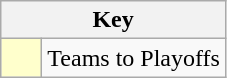<table class="wikitable" style="text-align: center;">
<tr>
<th colspan=2>Key</th>
</tr>
<tr>
<td style="background:#ffffcc; width:20px;"></td>
<td align=left>Teams to Playoffs</td>
</tr>
</table>
